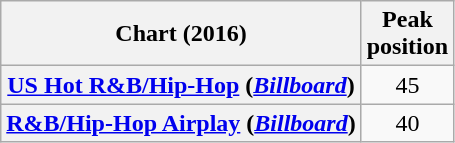<table class="wikitable sortable plainrowheaders" style="text-align:center">
<tr>
<th scope="col">Chart (2016)</th>
<th scope="col">Peak<br>position</th>
</tr>
<tr>
<th scope="row"><a href='#'>US Hot R&B/Hip-Hop</a> (<em><a href='#'>Billboard</a></em>)</th>
<td>45</td>
</tr>
<tr>
<th scope="row"><a href='#'>R&B/Hip-Hop Airplay</a> (<em><a href='#'>Billboard</a></em>)</th>
<td>40</td>
</tr>
</table>
